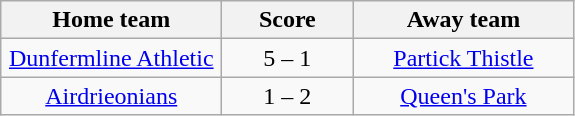<table class="wikitable" style="text-align: center">
<tr>
<th width=140>Home team</th>
<th width=80>Score</th>
<th width=140>Away team</th>
</tr>
<tr>
<td><a href='#'>Dunfermline Athletic</a></td>
<td>5 – 1</td>
<td><a href='#'>Partick Thistle</a></td>
</tr>
<tr>
<td><a href='#'>Airdrieonians</a></td>
<td>1 – 2</td>
<td><a href='#'>Queen's Park</a></td>
</tr>
</table>
